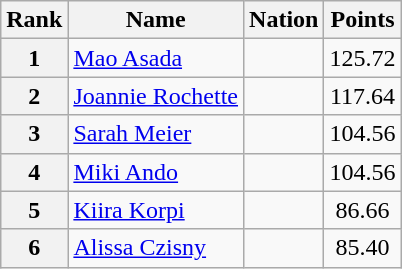<table class="wikitable sortable">
<tr>
<th>Rank</th>
<th>Name</th>
<th>Nation</th>
<th>Points</th>
</tr>
<tr>
<th>1</th>
<td><a href='#'>Mao Asada</a></td>
<td></td>
<td align="center">125.72</td>
</tr>
<tr>
<th>2</th>
<td><a href='#'>Joannie Rochette</a></td>
<td></td>
<td align="center">117.64</td>
</tr>
<tr>
<th>3</th>
<td><a href='#'>Sarah Meier</a></td>
<td></td>
<td align="center">104.56</td>
</tr>
<tr>
<th>4</th>
<td><a href='#'>Miki Ando</a></td>
<td></td>
<td align="center">104.56</td>
</tr>
<tr>
<th>5</th>
<td><a href='#'>Kiira Korpi</a></td>
<td></td>
<td align="center">86.66</td>
</tr>
<tr>
<th>6</th>
<td><a href='#'>Alissa Czisny</a></td>
<td></td>
<td align="center">85.40</td>
</tr>
</table>
